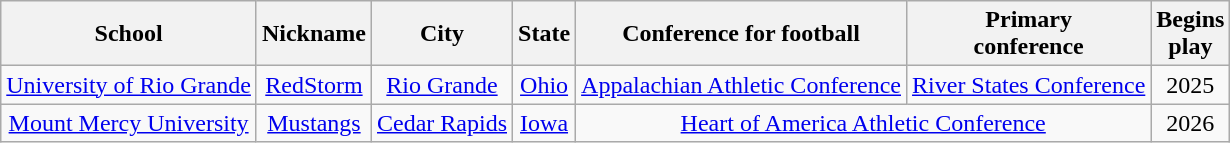<table class="wikitable" style="text-align:center;">
<tr>
<th>School</th>
<th>Nickname</th>
<th>City</th>
<th>State</th>
<th>Conference for football</th>
<th>Primary<br>conference</th>
<th>Begins<br>play</th>
</tr>
<tr>
<td><a href='#'>University of Rio Grande</a></td>
<td><a href='#'>RedStorm</a></td>
<td><a href='#'>Rio Grande</a></td>
<td><a href='#'>Ohio</a></td>
<td><a href='#'>Appalachian Athletic Conference</a></td>
<td><a href='#'>River States Conference</a></td>
<td>2025</td>
</tr>
<tr>
<td><a href='#'>Mount Mercy University</a></td>
<td><a href='#'>Mustangs</a></td>
<td><a href='#'>Cedar Rapids</a></td>
<td><a href='#'>Iowa</a></td>
<td colspan=2><a href='#'>Heart of America Athletic Conference</a></td>
<td>2026</td>
</tr>
</table>
